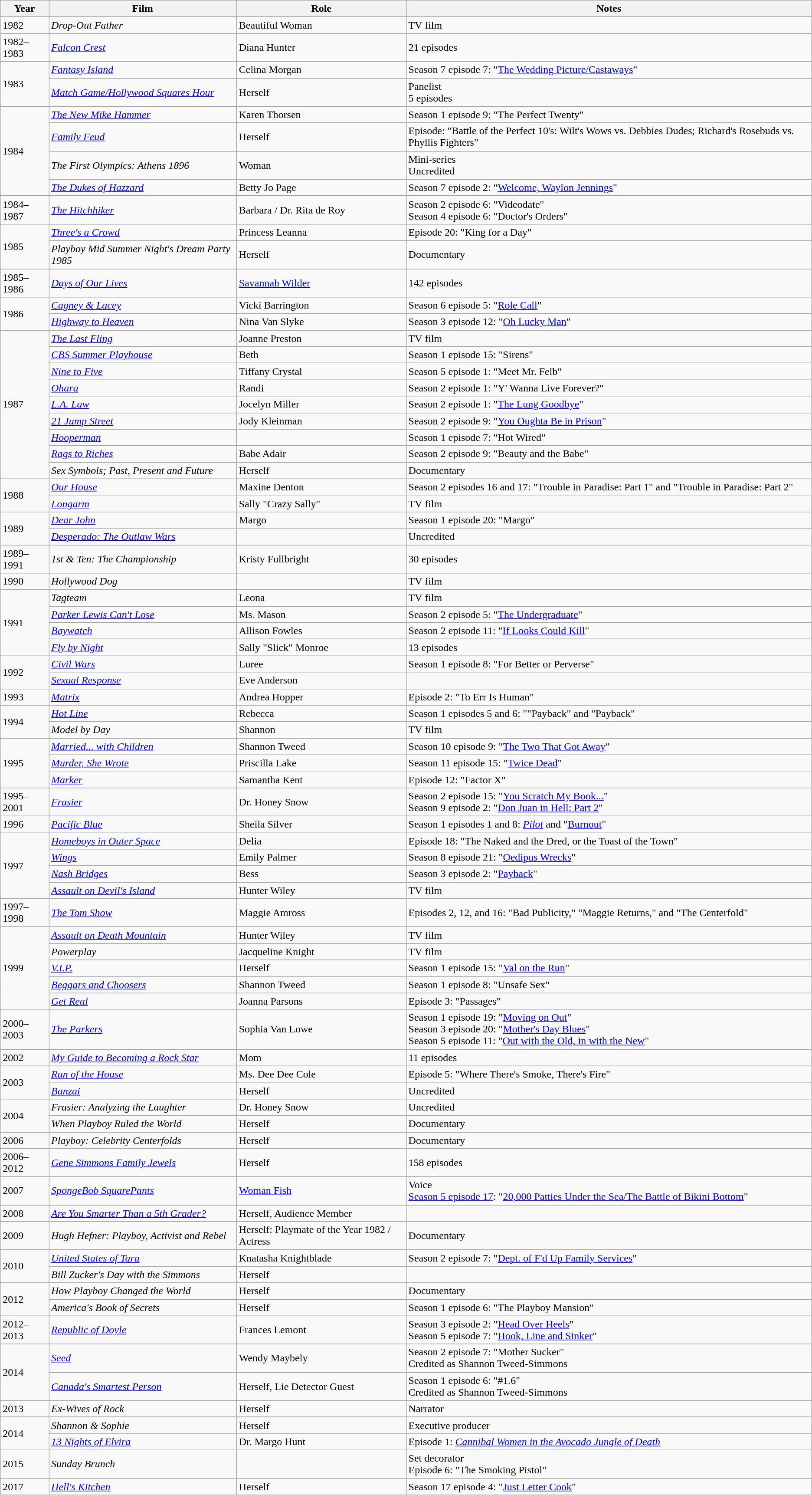<table class="wikitable sortable">
<tr>
<th>Year</th>
<th>Film</th>
<th>Role</th>
<th class="unsortable">Notes</th>
</tr>
<tr>
<td>1982</td>
<td><em>Drop-Out Father</em></td>
<td>Beautiful Woman</td>
<td>TV film</td>
</tr>
<tr>
<td>1982–1983</td>
<td><em><a href='#'>Falcon Crest</a></em></td>
<td>Diana Hunter</td>
<td>21 episodes</td>
</tr>
<tr>
<td rowspan=2>1983</td>
<td><em><a href='#'>Fantasy Island</a></em></td>
<td>Celina Morgan</td>
<td>Season 7 episode 7: "<a href='#'>The Wedding Picture/Castaways</a>"</td>
</tr>
<tr>
<td><em><a href='#'>Match Game/Hollywood Squares Hour</a></em></td>
<td>Herself</td>
<td>Panelist<br> 5 episodes</td>
</tr>
<tr>
<td rowspan=4>1984</td>
<td data-sort-value="New Mike Hammer, The"><em><a href='#'>The New Mike Hammer</a></em></td>
<td>Karen Thorsen</td>
<td>Season 1 episode 9: "The Perfect Twenty"</td>
</tr>
<tr>
<td><em><a href='#'>Family Feud</a></em></td>
<td>Herself</td>
<td>Episode: "Battle of the Perfect 10's: Wilt's Wows vs. Debbies Dudes; Richard's Rosebuds vs. Phyllis Fighters"</td>
</tr>
<tr>
<td data-sort-value="First Olympics: Athens 1896, The"><em>The First Olympics: Athens 1896</em></td>
<td>Woman</td>
<td>Mini-series<br> Uncredited</td>
</tr>
<tr>
<td data-sort-value="Dukes of Hazzard, The"><em><a href='#'>The Dukes of Hazzard</a></em></td>
<td>Betty Jo Page</td>
<td>Season 7 episode 2: "<a href='#'>Welcome, Waylon Jennings</a>"</td>
</tr>
<tr>
<td>1984–1987</td>
<td data-sort-value="Hitchhiker, The"><em><a href='#'>The Hitchhiker</a></em></td>
<td>Barbara / Dr. Rita de Roy</td>
<td>Season 2 episode 6: "Videodate"<br> Season 4 episode 6: "Doctor's Orders"</td>
</tr>
<tr>
<td rowspan=2>1985</td>
<td><em><a href='#'>Three's a Crowd</a></em></td>
<td>Princess Leanna</td>
<td>Episode 20: "King for a Day"</td>
</tr>
<tr>
<td><em>Playboy Mid Summer Night's Dream Party 1985</em></td>
<td>Herself</td>
<td>Documentary</td>
</tr>
<tr>
<td>1985–1986</td>
<td><em><a href='#'>Days of Our Lives</a></em></td>
<td><a href='#'>Savannah Wilder</a></td>
<td>142 episodes</td>
</tr>
<tr>
<td rowspan=2>1986</td>
<td><em><a href='#'>Cagney & Lacey</a></em></td>
<td>Vicki Barrington</td>
<td>Season 6 episode 5: "<a href='#'>Role Call</a>"</td>
</tr>
<tr>
<td><em><a href='#'>Highway to Heaven</a></em></td>
<td>Nina Van Slyke</td>
<td>Season 3 episode 12: "<a href='#'>Oh Lucky Man</a>"</td>
</tr>
<tr>
<td rowspan=9>1987</td>
<td data-sort-value="Last Fling, The"><em><a href='#'>The Last Fling</a></em></td>
<td>Joanne Preston</td>
<td>TV film</td>
</tr>
<tr>
<td><em><a href='#'>CBS Summer Playhouse</a></em></td>
<td>Beth</td>
<td>Season 1 episode 15: "Sirens"</td>
</tr>
<tr>
<td><em><a href='#'>Nine to Five</a></em></td>
<td>Tiffany Crystal</td>
<td>Season 5 episode 1: "Meet Mr. Felb"</td>
</tr>
<tr>
<td><em><a href='#'>Ohara</a></em></td>
<td>Randi</td>
<td>Season 2 episode 1: "Y' Wanna Live Forever?"</td>
</tr>
<tr>
<td><em><a href='#'>L.A. Law</a></em></td>
<td>Jocelyn Miller</td>
<td>Season 2 episode 1: "<a href='#'>The Lung Goodbye</a>"</td>
</tr>
<tr>
<td><em><a href='#'>21 Jump Street</a></em></td>
<td>Jody Kleinman</td>
<td>Season 2 episode 9: "<a href='#'>You Oughta Be in Prison</a>"</td>
</tr>
<tr>
<td><em><a href='#'>Hooperman</a></em></td>
<td></td>
<td>Season 1 episode 7: "Hot Wired"</td>
</tr>
<tr>
<td><em><a href='#'>Rags to Riches</a></em></td>
<td>Babe Adair</td>
<td>Season 2 episode 9: "Beauty and the Babe"</td>
</tr>
<tr>
<td><em>Sex Symbols; Past, Present and Future</em></td>
<td>Herself</td>
<td>Documentary</td>
</tr>
<tr>
<td rowspan=2>1988</td>
<td><em><a href='#'>Our House</a></em></td>
<td>Maxine Denton</td>
<td>Season 2 episodes 16 and 17: "Trouble in Paradise: Part 1" and "Trouble in Paradise: Part 2"</td>
</tr>
<tr>
<td><em><a href='#'>Longarm</a></em></td>
<td>Sally "Crazy Sally"</td>
<td>TV film</td>
</tr>
<tr>
<td rowspan=2>1989</td>
<td><em><a href='#'>Dear John</a></em></td>
<td>Margo</td>
<td>Season 1 episode 20: "Margo"</td>
</tr>
<tr>
<td><em><a href='#'>Desperado: The Outlaw Wars</a></em></td>
<td></td>
<td>Uncredited</td>
</tr>
<tr>
<td>1989–1991</td>
<td><em>1st & Ten: The Championship</em></td>
<td>Kristy Fullbright</td>
<td>30 episodes</td>
</tr>
<tr>
<td>1990</td>
<td><em>Hollywood Dog</em></td>
<td></td>
<td>TV film</td>
</tr>
<tr>
<td rowspan=4>1991</td>
<td><em>Tagteam</em></td>
<td>Leona</td>
<td>TV film</td>
</tr>
<tr>
<td><em><a href='#'>Parker Lewis Can't Lose</a></em></td>
<td>Ms. Mason</td>
<td>Season 2 episode 5: "<a href='#'>The Undergraduate</a>"</td>
</tr>
<tr>
<td><em><a href='#'>Baywatch</a></em></td>
<td>Allison Fowles</td>
<td>Season 2 episode 11: "<a href='#'>If Looks Could Kill</a>"</td>
</tr>
<tr>
<td><em><a href='#'>Fly by Night</a></em></td>
<td>Sally "Slick" Monroe</td>
<td>13 episodes</td>
</tr>
<tr>
<td rowspan=2>1992</td>
<td><em><a href='#'>Civil Wars</a></em></td>
<td>Luree</td>
<td>Season 1 episode 8: "For Better or Perverse"</td>
</tr>
<tr>
<td><em><a href='#'>Sexual Response</a></em></td>
<td>Eve Anderson</td>
<td></td>
</tr>
<tr>
<td>1993</td>
<td><em><a href='#'>Matrix</a></em></td>
<td>Andrea Hopper</td>
<td>Episode 2: "To Err Is Human"</td>
</tr>
<tr>
<td rowspan="2">1994</td>
<td><em><a href='#'>Hot Line</a></em></td>
<td>Rebecca</td>
<td>Season 1 episodes 5 and 6: ""Payback" and "Payback"</td>
</tr>
<tr>
<td><em>Model by Day</em></td>
<td>Shannon</td>
<td>TV film</td>
</tr>
<tr>
<td rowspan=3>1995</td>
<td><em><a href='#'>Married... with Children</a></em></td>
<td>Shannon Tweed</td>
<td>Season 10 episode 9: "<a href='#'>The Two That Got Away</a>"</td>
</tr>
<tr>
<td><em><a href='#'>Murder, She Wrote</a></em></td>
<td>Priscilla Lake</td>
<td>Season 11 episode 15: "<a href='#'>Twice Dead</a>"</td>
</tr>
<tr>
<td><em><a href='#'>Marker</a></em></td>
<td>Samantha Kent</td>
<td>Episode 12: "Factor X"</td>
</tr>
<tr>
<td>1995–2001</td>
<td><em><a href='#'>Frasier</a></em></td>
<td>Dr. Honey Snow</td>
<td>Season 2 episode 15: "<a href='#'>You Scratch My Book...</a>"<br> Season 9 episode 2: "<a href='#'>Don Juan in Hell: Part 2</a>"</td>
</tr>
<tr>
<td>1996</td>
<td><em><a href='#'>Pacific Blue</a></em></td>
<td>Sheila Silver</td>
<td>Season 1 episodes 1 and 8: <em><a href='#'>Pilot</a></em> and "<a href='#'>Burnout</a>"</td>
</tr>
<tr>
<td rowspan=4>1997</td>
<td><em><a href='#'>Homeboys in Outer Space</a></em></td>
<td>Delia</td>
<td>Episode 18: "The Naked and the Dred, or the Toast of the Town"</td>
</tr>
<tr>
<td><em><a href='#'>Wings</a></em></td>
<td>Emily Palmer</td>
<td>Season 8 episode 21: "<a href='#'>Oedipus Wrecks</a>"</td>
</tr>
<tr>
<td><em><a href='#'>Nash Bridges</a></em></td>
<td>Bess</td>
<td>Season 3 episode 2: "<a href='#'>Payback</a>"</td>
</tr>
<tr>
<td><em><a href='#'>Assault on Devil's Island</a></em></td>
<td>Hunter Wiley</td>
<td>TV film</td>
</tr>
<tr>
<td>1997–1998</td>
<td data-sort-value="Tom Show, The"><em><a href='#'>The Tom Show</a></em></td>
<td>Maggie Amross</td>
<td>Episodes 2, 12, and 16: "Bad Publicity," "Maggie Returns," and "The Centerfold"</td>
</tr>
<tr>
<td rowspan=5>1999</td>
<td><em><a href='#'>Assault on Death Mountain</a></em></td>
<td>Hunter Wiley</td>
<td>TV film</td>
</tr>
<tr>
<td><em>Powerplay</em></td>
<td>Jacqueline Knight</td>
<td>TV film</td>
</tr>
<tr>
<td><em><a href='#'>V.I.P.</a></em></td>
<td>Herself</td>
<td>Season 1 episode 15: "<a href='#'>Val on the Run</a>"</td>
</tr>
<tr>
<td><em><a href='#'>Beggars and Choosers</a></em></td>
<td>Shannon Tweed</td>
<td>Season 1 episode 8: "Unsafe Sex"</td>
</tr>
<tr>
<td><em><a href='#'>Get Real</a></em></td>
<td>Joanna Parsons</td>
<td>Episode 3: "Passages"</td>
</tr>
<tr>
<td>2000–2003</td>
<td data-sort-value="Parkers, The"><em><a href='#'>The Parkers</a></em></td>
<td>Sophia Van Lowe</td>
<td>Season 1 episode 19: "<a href='#'>Moving on Out</a>"<br> Season 3 episode 20: "<a href='#'>Mother's Day Blues</a>"<br> Season 5 episode 11: "<a href='#'>Out with the Old, in with the New</a>"</td>
</tr>
<tr>
<td>2002</td>
<td><em><a href='#'>My Guide to Becoming a Rock Star</a></em></td>
<td>Mom</td>
<td>11 episodes</td>
</tr>
<tr>
<td rowspan=2>2003</td>
<td><em><a href='#'>Run of the House</a></em></td>
<td>Ms. Dee Dee Cole</td>
<td>Episode 5: "Where There's Smoke, There's Fire"</td>
</tr>
<tr>
<td><em><a href='#'>Banzai</a></em></td>
<td>Herself</td>
<td>Uncredited</td>
</tr>
<tr>
<td rowspan=2>2004</td>
<td><em>Frasier: Analyzing the Laughter</em></td>
<td>Dr. Honey Snow</td>
<td>Uncredited</td>
</tr>
<tr>
<td><em>When Playboy Ruled the World</em></td>
<td>Herself</td>
<td>Documentary</td>
</tr>
<tr>
<td>2006</td>
<td><em>Playboy: Celebrity Centerfolds</em></td>
<td>Herself</td>
<td>Documentary</td>
</tr>
<tr>
<td>2006–2012</td>
<td><em><a href='#'>Gene Simmons Family Jewels</a></em></td>
<td>Herself</td>
<td>158 episodes</td>
</tr>
<tr>
<td>2007</td>
<td><em><a href='#'>SpongeBob SquarePants</a></em></td>
<td><a href='#'>Woman Fish</a></td>
<td>Voice<br> <a href='#'>Season 5 episode 17</a>: "<a href='#'>20,000 Patties Under the Sea/The Battle of Bikini Bottom</a>"</td>
</tr>
<tr>
<td>2008</td>
<td><em><a href='#'>Are You Smarter Than a 5th Grader?</a></em></td>
<td>Herself, Audience Member</td>
<td></td>
</tr>
<tr>
<td>2009</td>
<td><em>Hugh Hefner: Playboy, Activist and Rebel</em></td>
<td>Herself: Playmate of the Year 1982 / Actress</td>
<td>Documentary</td>
</tr>
<tr>
<td rowspan=2>2010</td>
<td><em><a href='#'>United States of Tara</a></em></td>
<td>Knatasha Knightblade</td>
<td>Season 2 episode 7: "<a href='#'>Dept. of F'd Up Family Services</a>"</td>
</tr>
<tr>
<td><em>Bill Zucker's Day with the Simmons</em></td>
<td>Herself</td>
<td></td>
</tr>
<tr>
<td rowspan=2>2012</td>
<td><em>How Playboy Changed the World</em></td>
<td>Herself</td>
<td>Documentary</td>
</tr>
<tr>
<td><em>America's Book of Secrets</em></td>
<td>Herself</td>
<td>Season 1 episode 6: "The Playboy Mansion"</td>
</tr>
<tr>
<td>2012–2013</td>
<td><em><a href='#'>Republic of Doyle</a></em></td>
<td>Frances Lemont</td>
<td>Season 3 episode 2: "<a href='#'>Head Over Heels</a>"<br> Season 5 episode 7: "<a href='#'>Hook, Line and Sinker</a>"</td>
</tr>
<tr>
<td rowspan=2>2014</td>
<td><em><a href='#'>Seed</a></em></td>
<td>Wendy Maybely</td>
<td>Season 2 episode 7: "Mother Sucker"<br> Credited as Shannon Tweed-Simmons</td>
</tr>
<tr>
<td><em><a href='#'>Canada's Smartest Person</a></em></td>
<td>Herself, Lie Detector Guest</td>
<td>Season 1 episode 6: "#1.6"<br> Credited as Shannon Tweed-Simmons</td>
</tr>
<tr>
<td>2013</td>
<td><em>Ex-Wives of Rock</em></td>
<td>Herself</td>
<td>Narrator</td>
</tr>
<tr>
<td rowspan=2>2014</td>
<td><em>Shannon & Sophie</em></td>
<td>Herself</td>
<td>Executive producer</td>
</tr>
<tr>
<td><em><a href='#'>13 Nights of Elvira</a></em></td>
<td>Dr. Margo Hunt</td>
<td>Episode 1: <em><a href='#'>Cannibal Women in the Avocado Jungle of Death</a></em></td>
</tr>
<tr>
<td>2015</td>
<td><em>Sunday Brunch</em></td>
<td></td>
<td>Set decorator<br> Episode 6: "The Smoking Pistol"</td>
</tr>
<tr>
<td>2017</td>
<td><em><a href='#'>Hell's Kitchen</a></em></td>
<td>Herself</td>
<td>Season 17 episode 4: "<a href='#'>Just Letter Cook</a>"</td>
</tr>
</table>
